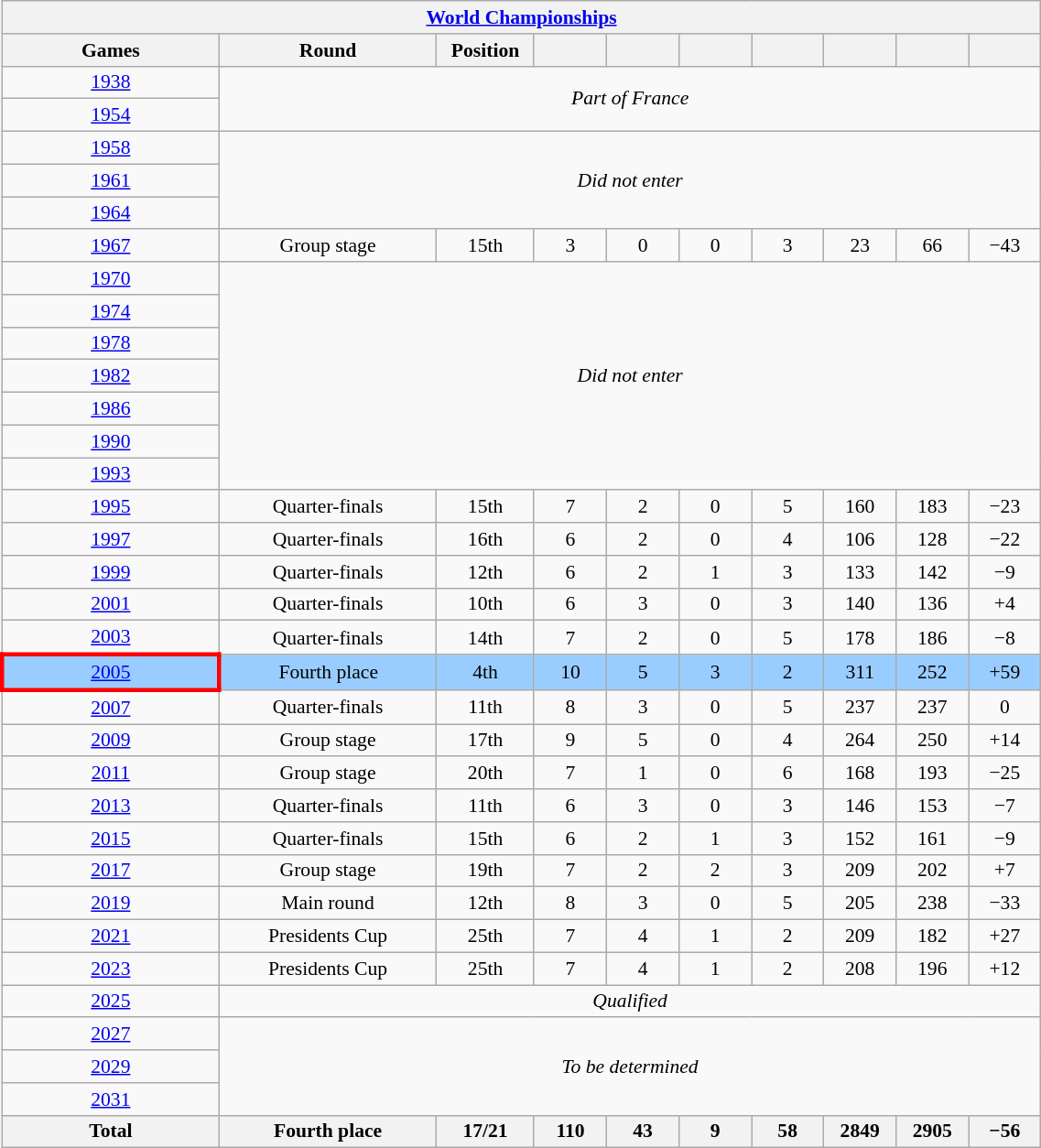<table class="wikitable" style="font-size:90%; text-align:center;" width="60%">
<tr>
<th colspan="10"><a href='#'>World Championships</a></th>
</tr>
<tr>
<th width="15%">Games</th>
<th width="15%">Round</th>
<th width="5%">Position</th>
<th width="5%"></th>
<th width="5%"></th>
<th width="5%"></th>
<th width="5%"></th>
<th width="5%"></th>
<th width="5%"></th>
<th width="5%"></th>
</tr>
<tr>
<td> <a href='#'>1938</a></td>
<td colspan="9" rowspan="2" align="center"><em>Part of France</em></td>
</tr>
<tr>
<td> <a href='#'>1954</a></td>
</tr>
<tr>
<td> <a href='#'>1958</a></td>
<td colspan="9" rowspan="3"><em>Did not enter</em></td>
</tr>
<tr>
<td> <a href='#'>1961</a></td>
</tr>
<tr>
<td> <a href='#'>1964</a></td>
</tr>
<tr>
<td> <a href='#'>1967</a></td>
<td>Group stage</td>
<td>15th</td>
<td>3</td>
<td>0</td>
<td>0</td>
<td>3</td>
<td>23</td>
<td>66</td>
<td>−43</td>
</tr>
<tr>
<td> <a href='#'>1970</a></td>
<td colspan="9" rowspan="7" align="center"><em>Did not enter</em></td>
</tr>
<tr>
<td> <a href='#'>1974</a></td>
</tr>
<tr>
<td> <a href='#'>1978</a></td>
</tr>
<tr>
<td> <a href='#'>1982</a></td>
</tr>
<tr>
<td> <a href='#'>1986</a></td>
</tr>
<tr>
<td> <a href='#'>1990</a></td>
</tr>
<tr>
<td> <a href='#'>1993</a></td>
</tr>
<tr>
<td> <a href='#'>1995</a></td>
<td>Quarter-finals</td>
<td>15th</td>
<td>7</td>
<td>2</td>
<td>0</td>
<td>5</td>
<td>160</td>
<td>183</td>
<td>−23</td>
</tr>
<tr>
<td> <a href='#'>1997</a></td>
<td>Quarter-finals</td>
<td>16th</td>
<td>6</td>
<td>2</td>
<td>0</td>
<td>4</td>
<td>106</td>
<td>128</td>
<td>−22</td>
</tr>
<tr>
<td> <a href='#'>1999</a></td>
<td>Quarter-finals</td>
<td>12th</td>
<td>6</td>
<td>2</td>
<td>1</td>
<td>3</td>
<td>133</td>
<td>142</td>
<td>−9</td>
</tr>
<tr>
<td> <a href='#'>2001</a></td>
<td>Quarter-finals</td>
<td>10th</td>
<td>6</td>
<td>3</td>
<td>0</td>
<td>3</td>
<td>140</td>
<td>136</td>
<td>+4</td>
</tr>
<tr>
<td> <a href='#'>2003</a></td>
<td>Quarter-finals</td>
<td>14th</td>
<td>7</td>
<td>2</td>
<td>0</td>
<td>5</td>
<td>178</td>
<td>186</td>
<td>−8</td>
</tr>
<tr bgcolor=9acdff>
<td style="text-align: center;border: 3px solid red"> <a href='#'>2005</a></td>
<td>Fourth place</td>
<td>4th</td>
<td>10</td>
<td>5</td>
<td>3</td>
<td>2</td>
<td>311</td>
<td>252</td>
<td>+59</td>
</tr>
<tr>
<td> <a href='#'>2007</a></td>
<td>Quarter-finals</td>
<td>11th</td>
<td>8</td>
<td>3</td>
<td>0</td>
<td>5</td>
<td>237</td>
<td>237</td>
<td>0</td>
</tr>
<tr>
<td> <a href='#'>2009</a></td>
<td>Group stage</td>
<td>17th</td>
<td>9</td>
<td>5</td>
<td>0</td>
<td>4</td>
<td>264</td>
<td>250</td>
<td>+14</td>
</tr>
<tr>
<td> <a href='#'>2011</a></td>
<td>Group stage</td>
<td>20th</td>
<td>7</td>
<td>1</td>
<td>0</td>
<td>6</td>
<td>168</td>
<td>193</td>
<td>−25</td>
</tr>
<tr>
<td> <a href='#'>2013</a></td>
<td>Quarter-finals</td>
<td>11th</td>
<td>6</td>
<td>3</td>
<td>0</td>
<td>3</td>
<td>146</td>
<td>153</td>
<td>−7</td>
</tr>
<tr>
<td> <a href='#'>2015</a></td>
<td>Quarter-finals</td>
<td>15th</td>
<td>6</td>
<td>2</td>
<td>1</td>
<td>3</td>
<td>152</td>
<td>161</td>
<td>−9</td>
</tr>
<tr>
<td> <a href='#'>2017</a></td>
<td>Group stage</td>
<td>19th</td>
<td>7</td>
<td>2</td>
<td>2</td>
<td>3</td>
<td>209</td>
<td>202</td>
<td>+7</td>
</tr>
<tr>
<td> <a href='#'>2019</a></td>
<td>Main round</td>
<td>12th</td>
<td>8</td>
<td>3</td>
<td>0</td>
<td>5</td>
<td>205</td>
<td>238</td>
<td>−33</td>
</tr>
<tr>
<td> <a href='#'>2021</a></td>
<td>Presidents Cup</td>
<td>25th</td>
<td>7</td>
<td>4</td>
<td>1</td>
<td>2</td>
<td>209</td>
<td>182</td>
<td>+27</td>
</tr>
<tr>
<td> <a href='#'>2023</a></td>
<td>Presidents Cup</td>
<td>25th</td>
<td>7</td>
<td>4</td>
<td>1</td>
<td>2</td>
<td>208</td>
<td>196</td>
<td>+12</td>
</tr>
<tr>
<td> <a href='#'>2025</a></td>
<td colspan="9"><em>Qualified</em></td>
</tr>
<tr>
<td> <a href='#'>2027</a></td>
<td colspan="9" rowspan="3"><em>To be determined</em></td>
</tr>
<tr>
<td> <a href='#'>2029</a></td>
</tr>
<tr>
<td> <a href='#'>2031</a></td>
</tr>
<tr>
<th align="center">Total</th>
<th>Fourth place</th>
<th align="center">17/21</th>
<th align=center>110</th>
<th align="center">43</th>
<th align="center">9</th>
<th align="center">58</th>
<th>2849</th>
<th>2905</th>
<th>−56</th>
</tr>
</table>
